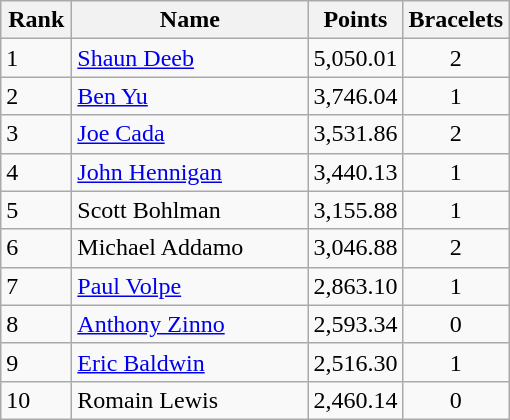<table class="wikitable">
<tr>
<th style="width:40px;">Rank</th>
<th style="width:150px;">Name</th>
<th style="width:50px;">Points</th>
<th style="width:50px;">Bracelets</th>
</tr>
<tr>
<td>1</td>
<td> <a href='#'>Shaun Deeb</a></td>
<td>5,050.01</td>
<td align=center>2</td>
</tr>
<tr>
<td>2</td>
<td> <a href='#'>Ben Yu</a></td>
<td>3,746.04</td>
<td align=center>1</td>
</tr>
<tr>
<td>3</td>
<td> <a href='#'>Joe Cada</a></td>
<td>3,531.86</td>
<td align=center>2</td>
</tr>
<tr>
<td>4</td>
<td> <a href='#'>John Hennigan</a></td>
<td>3,440.13</td>
<td align=center>1</td>
</tr>
<tr>
<td>5</td>
<td> Scott Bohlman</td>
<td>3,155.88</td>
<td align=center>1</td>
</tr>
<tr>
<td>6</td>
<td> Michael Addamo</td>
<td>3,046.88</td>
<td align=center>2</td>
</tr>
<tr>
<td>7</td>
<td> <a href='#'>Paul Volpe</a></td>
<td>2,863.10</td>
<td align=center>1</td>
</tr>
<tr>
<td>8</td>
<td> <a href='#'>Anthony Zinno</a></td>
<td>2,593.34</td>
<td align=center>0</td>
</tr>
<tr>
<td>9</td>
<td> <a href='#'>Eric Baldwin</a></td>
<td>2,516.30</td>
<td align=center>1</td>
</tr>
<tr>
<td>10</td>
<td> Romain Lewis</td>
<td>2,460.14</td>
<td align=center>0</td>
</tr>
</table>
